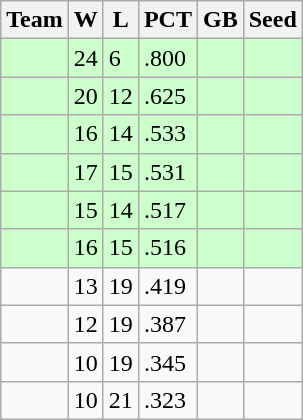<table class=wikitable>
<tr>
<th>Team</th>
<th>W</th>
<th>L</th>
<th>PCT</th>
<th>GB</th>
<th>Seed</th>
</tr>
<tr bgcolor=#ccffcc>
<td></td>
<td>24</td>
<td>6</td>
<td>.800</td>
<td></td>
<td></td>
</tr>
<tr bgcolor=#ccffcc>
<td></td>
<td>20</td>
<td>12</td>
<td>.625</td>
<td></td>
<td></td>
</tr>
<tr bgcolor=#ccffcc>
<td></td>
<td>16</td>
<td>14</td>
<td>.533</td>
<td></td>
<td></td>
</tr>
<tr bgcolor=#ccffcc>
<td></td>
<td>17</td>
<td>15</td>
<td>.531</td>
<td></td>
<td></td>
</tr>
<tr bgcolor=#ccffcc>
<td></td>
<td>15</td>
<td>14</td>
<td>.517</td>
<td></td>
<td></td>
</tr>
<tr bgcolor=#ccffcc>
<td></td>
<td>16</td>
<td>15</td>
<td>.516</td>
<td></td>
<td></td>
</tr>
<tr 8>
<td></td>
<td>13</td>
<td>19</td>
<td>.419</td>
<td></td>
<td></td>
</tr>
<tr>
<td></td>
<td>12</td>
<td>19</td>
<td>.387</td>
<td></td>
<td></td>
</tr>
<tr>
<td></td>
<td>10</td>
<td>19</td>
<td>.345</td>
<td></td>
<td></td>
</tr>
<tr>
<td></td>
<td>10</td>
<td>21</td>
<td>.323</td>
<td></td>
<td></td>
</tr>
</table>
